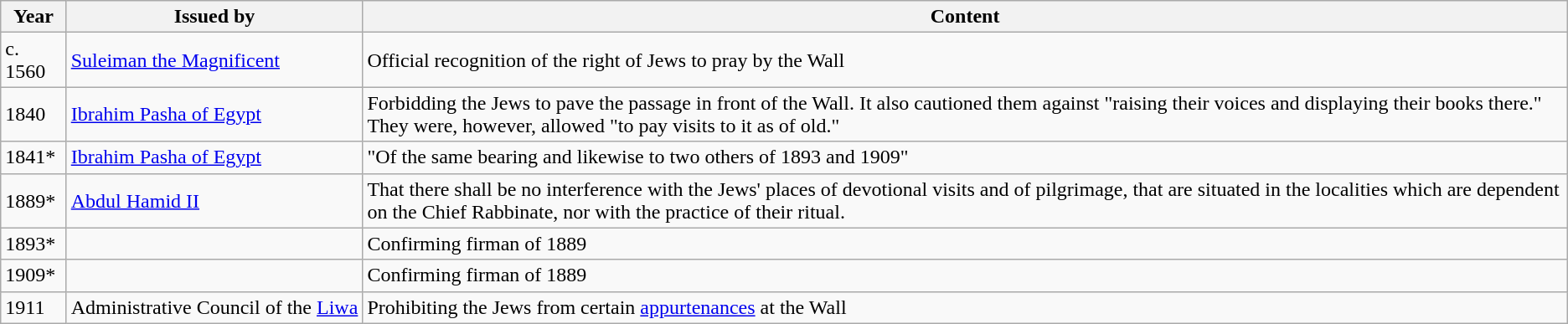<table class="wikitable">
<tr>
<th>Year</th>
<th>Issued by</th>
<th>Content</th>
</tr>
<tr>
<td>c. 1560</td>
<td style=white-space:nowrap><a href='#'>Suleiman the Magnificent</a></td>
<td>Official recognition of the right of Jews to pray by the Wall</td>
</tr>
<tr>
<td>1840</td>
<td style=white-space:nowrap><a href='#'>Ibrahim Pasha of Egypt</a></td>
<td>Forbidding the Jews to pave the passage in front of the Wall. It also cautioned them against "raising their voices and displaying their books there." They were, however, allowed "to pay visits to it as of old."</td>
</tr>
<tr>
<td>1841*</td>
<td style=white-space:nowrap><a href='#'>Ibrahim Pasha of Egypt</a></td>
<td>"Of the same bearing and likewise to two others of 1893 and 1909"</td>
</tr>
<tr>
<td>1889*</td>
<td style=white-space:nowrap><a href='#'>Abdul Hamid II</a></td>
<td>That there shall be no interference with the Jews' places of devotional visits and of pilgrimage, that are situated in the localities which are dependent on the Chief Rabbinate, nor with the practice of their ritual.</td>
</tr>
<tr>
<td>1893*</td>
<td></td>
<td>Confirming firman of 1889</td>
</tr>
<tr>
<td>1909*</td>
<td></td>
<td>Confirming firman of 1889</td>
</tr>
<tr>
<td>1911</td>
<td style=white-space:nowrap>Administrative Council of the <a href='#'>Liwa</a></td>
<td>Prohibiting the Jews from certain <a href='#'>appurtenances</a> at the Wall</td>
</tr>
</table>
